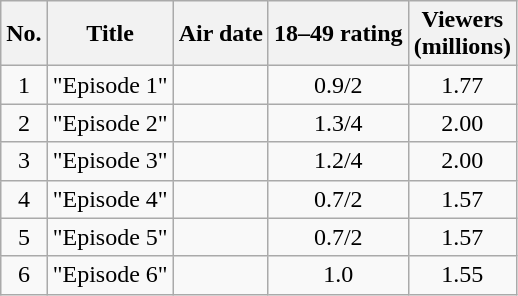<table class="wikitable">
<tr>
<th>No.</th>
<th>Title</th>
<th>Air date</th>
<th>18–49 rating</th>
<th>Viewers<br>(millions)</th>
</tr>
<tr>
<td align="center">1</td>
<td>"Episode 1"</td>
<td></td>
<td align="center">0.9/2</td>
<td align="center">1.77</td>
</tr>
<tr>
<td align="center">2</td>
<td>"Episode 2"</td>
<td></td>
<td align="center">1.3/4</td>
<td align="center">2.00</td>
</tr>
<tr>
<td align="center">3</td>
<td>"Episode 3"</td>
<td></td>
<td align="center">1.2/4</td>
<td align="center">2.00</td>
</tr>
<tr>
<td align="center">4</td>
<td>"Episode 4"</td>
<td></td>
<td align="center">0.7/2</td>
<td align="center">1.57</td>
</tr>
<tr>
<td align="center">5</td>
<td>"Episode 5"</td>
<td></td>
<td align="center">0.7/2</td>
<td align="center">1.57</td>
</tr>
<tr>
<td align="center">6</td>
<td>"Episode 6"</td>
<td></td>
<td align="center">1.0</td>
<td align="center">1.55</td>
</tr>
</table>
